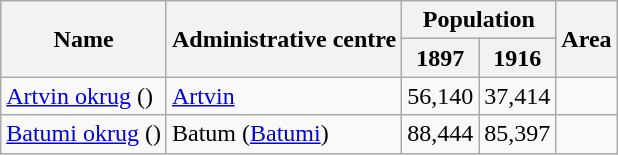<table class="wikitable sortable">
<tr>
<th rowspan="2">Name</th>
<th rowspan="2">Administrative centre</th>
<th colspan="2">Population</th>
<th rowspan="2">Area</th>
</tr>
<tr>
<th>1897</th>
<th>1916</th>
</tr>
<tr>
<td><a href='#'>Artvin okrug</a> ()</td>
<td><a href='#'>Artvin</a></td>
<td align="right">56,140</td>
<td align="right">37,414</td>
<td></td>
</tr>
<tr>
<td><a href='#'>Batumi okrug</a> ()</td>
<td>Batum (<a href='#'>Batumi</a>)</td>
<td align="right">88,444</td>
<td align="right">85,397</td>
<td></td>
</tr>
</table>
